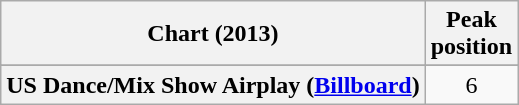<table class="wikitable sortable plainrowheaders" style="text-align:center">
<tr>
<th scope="col">Chart (2013)</th>
<th scope="col">Peak<br>position</th>
</tr>
<tr>
</tr>
<tr>
<th>US Dance/Mix Show Airplay (<a href='#'>Billboard</a>)</th>
<td>6</td>
</tr>
</table>
